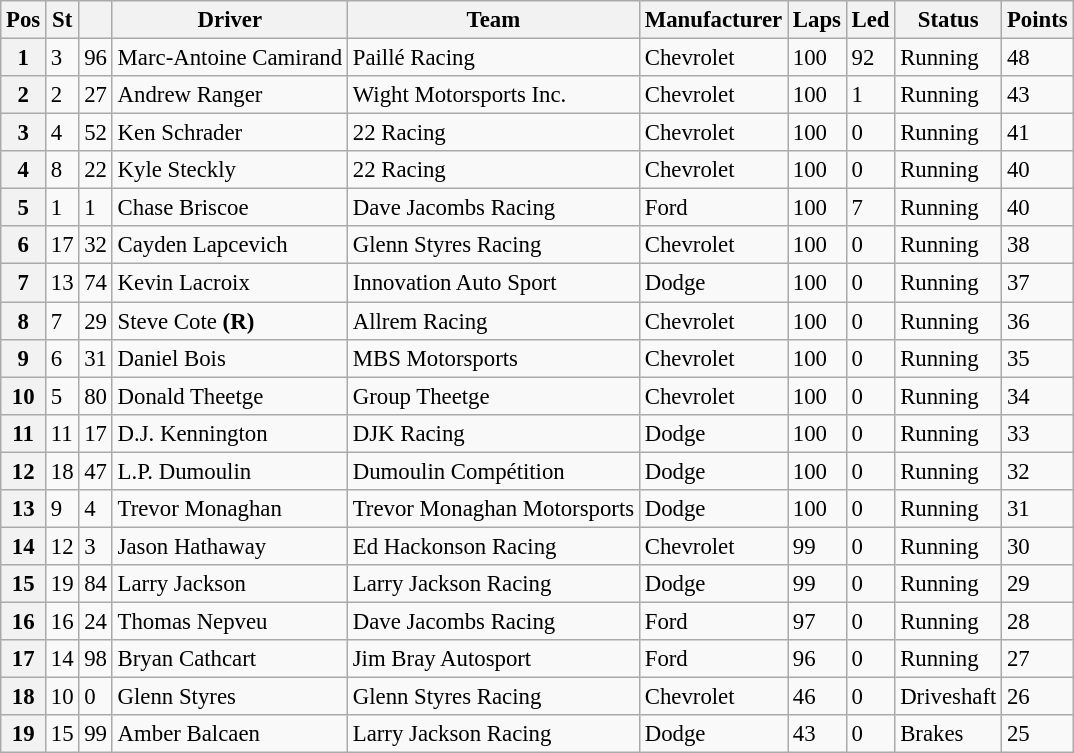<table class="wikitable" style="font-size: 95%;">
<tr>
<th>Pos</th>
<th>St</th>
<th></th>
<th>Driver</th>
<th>Team</th>
<th>Manufacturer</th>
<th>Laps</th>
<th>Led</th>
<th>Status</th>
<th>Points</th>
</tr>
<tr>
<th>1</th>
<td>3</td>
<td>96</td>
<td>Marc-Antoine Camirand</td>
<td>Paillé Racing</td>
<td>Chevrolet</td>
<td>100</td>
<td>92</td>
<td>Running</td>
<td>48</td>
</tr>
<tr>
<th>2</th>
<td>2</td>
<td>27</td>
<td>Andrew Ranger</td>
<td>Wight Motorsports Inc.</td>
<td>Chevrolet</td>
<td>100</td>
<td>1</td>
<td>Running</td>
<td>43</td>
</tr>
<tr>
<th>3</th>
<td>4</td>
<td>52</td>
<td>Ken Schrader</td>
<td>22 Racing</td>
<td>Chevrolet</td>
<td>100</td>
<td>0</td>
<td>Running</td>
<td>41</td>
</tr>
<tr>
<th>4</th>
<td>8</td>
<td>22</td>
<td>Kyle Steckly</td>
<td>22 Racing</td>
<td>Chevrolet</td>
<td>100</td>
<td>0</td>
<td>Running</td>
<td>40</td>
</tr>
<tr>
<th>5</th>
<td>1</td>
<td>1</td>
<td>Chase Briscoe</td>
<td>Dave Jacombs Racing</td>
<td>Ford</td>
<td>100</td>
<td>7</td>
<td>Running</td>
<td>40</td>
</tr>
<tr>
<th>6</th>
<td>17</td>
<td>32</td>
<td>Cayden Lapcevich</td>
<td>Glenn Styres Racing</td>
<td>Chevrolet</td>
<td>100</td>
<td>0</td>
<td>Running</td>
<td>38</td>
</tr>
<tr>
<th>7</th>
<td>13</td>
<td>74</td>
<td>Kevin Lacroix</td>
<td>Innovation Auto Sport</td>
<td>Dodge</td>
<td>100</td>
<td>0</td>
<td>Running</td>
<td>37</td>
</tr>
<tr>
<th>8</th>
<td>7</td>
<td>29</td>
<td>Steve Cote <strong>(R)</strong></td>
<td>Allrem Racing</td>
<td>Chevrolet</td>
<td>100</td>
<td>0</td>
<td>Running</td>
<td>36</td>
</tr>
<tr>
<th>9</th>
<td>6</td>
<td>31</td>
<td>Daniel Bois</td>
<td>MBS Motorsports</td>
<td>Chevrolet</td>
<td>100</td>
<td>0</td>
<td>Running</td>
<td>35</td>
</tr>
<tr>
<th>10</th>
<td>5</td>
<td>80</td>
<td>Donald Theetge</td>
<td>Group Theetge</td>
<td>Chevrolet</td>
<td>100</td>
<td>0</td>
<td>Running</td>
<td>34</td>
</tr>
<tr>
<th>11</th>
<td>11</td>
<td>17</td>
<td>D.J. Kennington</td>
<td>DJK Racing</td>
<td>Dodge</td>
<td>100</td>
<td>0</td>
<td>Running</td>
<td>33</td>
</tr>
<tr>
<th>12</th>
<td>18</td>
<td>47</td>
<td>L.P. Dumoulin</td>
<td>Dumoulin Compétition</td>
<td>Dodge</td>
<td>100</td>
<td>0</td>
<td>Running</td>
<td>32</td>
</tr>
<tr>
<th>13</th>
<td>9</td>
<td>4</td>
<td>Trevor Monaghan</td>
<td>Trevor Monaghan Motorsports</td>
<td>Dodge</td>
<td>100</td>
<td>0</td>
<td>Running</td>
<td>31</td>
</tr>
<tr>
<th>14</th>
<td>12</td>
<td>3</td>
<td>Jason Hathaway</td>
<td>Ed Hackonson Racing</td>
<td>Chevrolet</td>
<td>99</td>
<td>0</td>
<td>Running</td>
<td>30</td>
</tr>
<tr>
<th>15</th>
<td>19</td>
<td>84</td>
<td>Larry Jackson</td>
<td>Larry Jackson Racing</td>
<td>Dodge</td>
<td>99</td>
<td>0</td>
<td>Running</td>
<td>29</td>
</tr>
<tr>
<th>16</th>
<td>16</td>
<td>24</td>
<td>Thomas Nepveu</td>
<td>Dave Jacombs Racing</td>
<td>Ford</td>
<td>97</td>
<td>0</td>
<td>Running</td>
<td>28</td>
</tr>
<tr>
<th>17</th>
<td>14</td>
<td>98</td>
<td>Bryan Cathcart</td>
<td>Jim Bray Autosport</td>
<td>Ford</td>
<td>96</td>
<td>0</td>
<td>Running</td>
<td>27</td>
</tr>
<tr>
<th>18</th>
<td>10</td>
<td>0</td>
<td>Glenn Styres</td>
<td>Glenn Styres Racing</td>
<td>Chevrolet</td>
<td>46</td>
<td>0</td>
<td>Driveshaft</td>
<td>26</td>
</tr>
<tr>
<th>19</th>
<td>15</td>
<td>99</td>
<td>Amber Balcaen</td>
<td>Larry Jackson Racing</td>
<td>Dodge</td>
<td>43</td>
<td>0</td>
<td>Brakes</td>
<td>25</td>
</tr>
</table>
